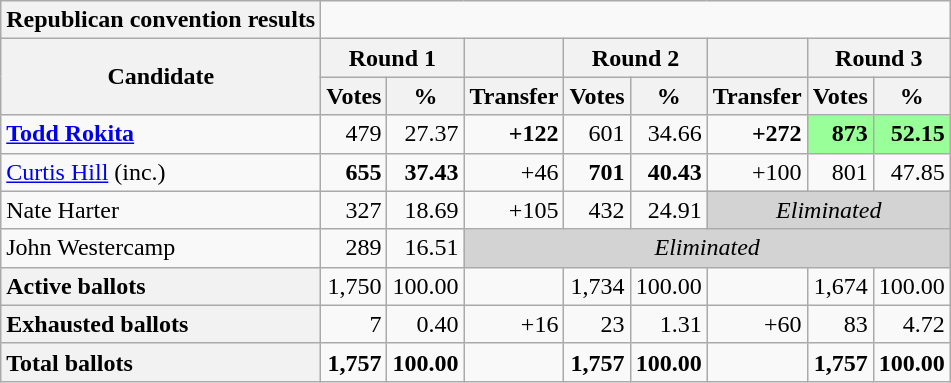<table class="wikitable">
<tr>
<th>Republican convention results</th>
</tr>
<tr>
<th rowspan=2>Candidate</th>
<th colspan=2>Round 1</th>
<th></th>
<th colspan=2>Round 2</th>
<th></th>
<th colspan=2>Round 3</th>
</tr>
<tr>
<th>Votes</th>
<th>%</th>
<th>Transfer</th>
<th>Votes</th>
<th>%</th>
<th>Transfer</th>
<th>Votes</th>
<th>%</th>
</tr>
<tr>
<td><strong><a href='#'>Todd Rokita</a></strong></td>
<td style="text-align:right;">479</td>
<td style="text-align:right;">27.37</td>
<td style="text-align:right;"><strong>+122</strong></td>
<td style="text-align:right;">601</td>
<td style="text-align:right;">34.66</td>
<td style="text-align:right;"><strong>+272</strong></td>
<td style="text-align:right; background: #99FF99"><strong>873</strong></td>
<td style="text-align:right; background: #99FF99"><strong>52.15</strong></td>
</tr>
<tr>
<td><a href='#'>Curtis Hill</a> (inc.)</td>
<td style="text-align:right;"><strong>655</strong></td>
<td style="text-align:right;"><strong>37.43</strong></td>
<td style="text-align:right;">+46</td>
<td style="text-align:right;"><strong>701</strong></td>
<td style="text-align:right;"><strong>40.43</strong></td>
<td style="text-align:right;">+100</td>
<td style="text-align:right;">801</td>
<td style="text-align:right;">47.85</td>
</tr>
<tr>
<td>Nate Harter</td>
<td style="text-align:right;">327</td>
<td style="text-align:right;">18.69</td>
<td style="text-align:right;">+105</td>
<td style="text-align:right;">432</td>
<td style="text-align:right;">24.91</td>
<td colspan=4 bgcolor=lightgray align=center><em>Eliminated</em></td>
</tr>
<tr>
<td>John Westercamp</td>
<td style="text-align:right;">289</td>
<td style="text-align:right;">16.51</td>
<td colspan=7 bgcolor=lightgray align=center><em>Eliminated</em></td>
</tr>
<tr>
<th style="text-align:left;">Active ballots</th>
<td style="text-align:right;">1,750</td>
<td style="text-align:right;">100.00</td>
<td></td>
<td style="text-align:right;">1,734</td>
<td style="text-align:right;">100.00</td>
<td></td>
<td style="text-align:right;">1,674</td>
<td style="text-align:right;">100.00</td>
</tr>
<tr>
<th style="text-align:left;">Exhausted ballots</th>
<td style="text-align:right;">7</td>
<td style="text-align:right;">0.40</td>
<td style="text-align:right;">+16</td>
<td style="text-align:right;">23</td>
<td style="text-align:right;">1.31</td>
<td style="text-align:right;">+60</td>
<td style="text-align:right;">83</td>
<td style="text-align:right;">4.72</td>
</tr>
<tr>
<th style="text-align:left;">Total ballots</th>
<td style="text-align:right;"><strong>1,757</strong></td>
<td style="text-align:right;"><strong>100.00</strong></td>
<td></td>
<td style="text-align:right;"><strong>1,757</strong></td>
<td style="text-align:right;"><strong>100.00</strong></td>
<td></td>
<td style="text-align:right;"><strong>1,757</strong></td>
<td style="text-align:right;"><strong>100.00</strong></td>
</tr>
</table>
